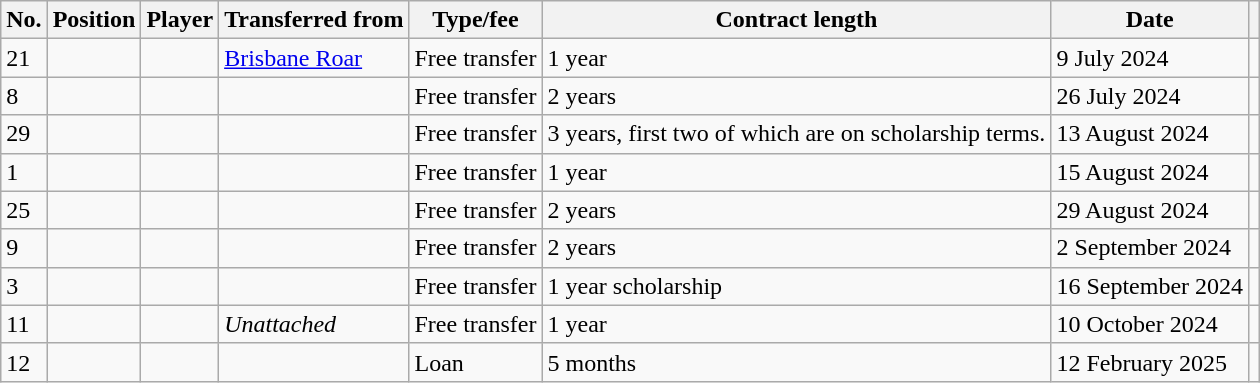<table class="wikitable plainrowheaders sortable" style="text-align:center; text-align:left">
<tr>
<th scope="col">No.</th>
<th scope="col">Position</th>
<th scope="col">Player</th>
<th scope="col">Transferred from</th>
<th scope="col">Type/fee</th>
<th scope="col">Contract length</th>
<th scope="col">Date</th>
<th scope="col" class="unsortable"></th>
</tr>
<tr>
<td>21</td>
<td></td>
<td></td>
<td><a href='#'>Brisbane Roar</a></td>
<td>Free transfer</td>
<td>1 year</td>
<td>9 July 2024</td>
<td></td>
</tr>
<tr>
<td>8</td>
<td></td>
<td></td>
<td></td>
<td>Free transfer</td>
<td>2 years</td>
<td>26 July 2024</td>
<td></td>
</tr>
<tr>
<td>29</td>
<td></td>
<td></td>
<td></td>
<td>Free transfer</td>
<td>3 years, first two of which are on scholarship terms.</td>
<td>13 August 2024</td>
<td></td>
</tr>
<tr>
<td>1</td>
<td></td>
<td></td>
<td></td>
<td>Free transfer</td>
<td>1 year</td>
<td>15 August 2024</td>
<td></td>
</tr>
<tr>
<td>25</td>
<td></td>
<td></td>
<td></td>
<td>Free transfer</td>
<td>2 years</td>
<td>29 August 2024</td>
<td></td>
</tr>
<tr>
<td>9</td>
<td></td>
<td></td>
<td></td>
<td>Free transfer</td>
<td>2 years</td>
<td>2 September 2024</td>
<td></td>
</tr>
<tr>
<td>3</td>
<td></td>
<td></td>
<td></td>
<td>Free transfer</td>
<td>1 year scholarship</td>
<td>16 September 2024</td>
<td></td>
</tr>
<tr>
<td>11</td>
<td></td>
<td></td>
<td><em>Unattached</em></td>
<td>Free transfer</td>
<td>1 year</td>
<td>10 October 2024</td>
<td></td>
</tr>
<tr>
<td>12</td>
<td></td>
<td></td>
<td></td>
<td>Loan</td>
<td>5 months</td>
<td>12 February 2025</td>
<td></td>
</tr>
</table>
